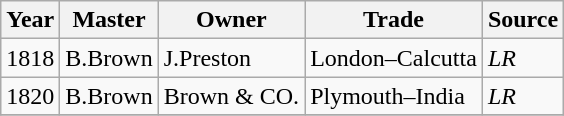<table class=" wikitable">
<tr>
<th>Year</th>
<th>Master</th>
<th>Owner</th>
<th>Trade</th>
<th>Source</th>
</tr>
<tr>
<td>1818</td>
<td>B.Brown</td>
<td>J.Preston</td>
<td>London–Calcutta</td>
<td><em>LR</em></td>
</tr>
<tr>
<td>1820</td>
<td>B.Brown</td>
<td>Brown & CO.</td>
<td>Plymouth–India</td>
<td><em>LR</em></td>
</tr>
<tr>
</tr>
</table>
